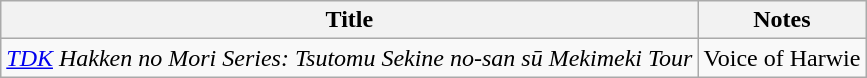<table class="wikitable">
<tr>
<th>Title</th>
<th>Notes</th>
</tr>
<tr>
<td><em><a href='#'>TDK</a> Hakken no Mori Series: Tsutomu Sekine no-san sū Mekimeki Tour</em></td>
<td>Voice of Harwie</td>
</tr>
</table>
